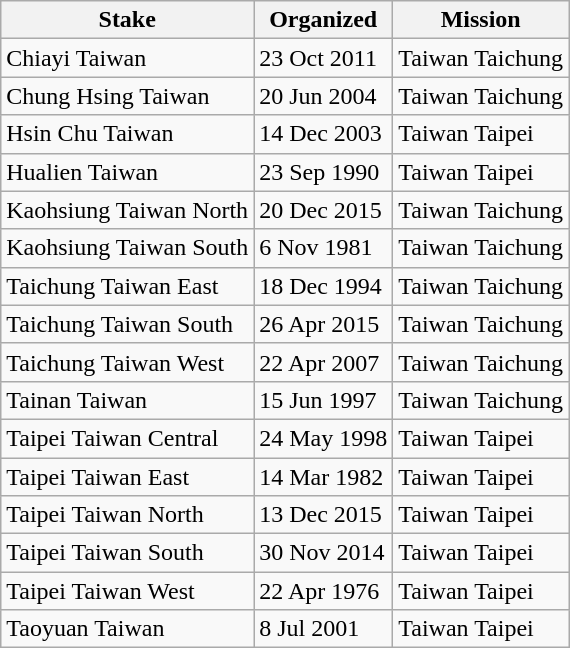<table class="wikitable sortable">
<tr>
<th>Stake</th>
<th data-sort-type=date>Organized</th>
<th>Mission</th>
</tr>
<tr>
<td>Chiayi Taiwan</td>
<td>23 Oct 2011</td>
<td>Taiwan Taichung</td>
</tr>
<tr>
<td>Chung Hsing Taiwan</td>
<td>20 Jun 2004</td>
<td>Taiwan Taichung</td>
</tr>
<tr>
<td>Hsin Chu Taiwan</td>
<td>14 Dec 2003</td>
<td>Taiwan Taipei</td>
</tr>
<tr>
<td>Hualien Taiwan</td>
<td>23 Sep 1990</td>
<td>Taiwan Taipei</td>
</tr>
<tr>
<td>Kaohsiung Taiwan North</td>
<td>20 Dec 2015</td>
<td>Taiwan Taichung</td>
</tr>
<tr>
<td>Kaohsiung Taiwan South</td>
<td>6 Nov 1981</td>
<td>Taiwan Taichung</td>
</tr>
<tr>
<td>Taichung Taiwan East</td>
<td>18 Dec 1994</td>
<td>Taiwan Taichung</td>
</tr>
<tr>
<td>Taichung Taiwan South</td>
<td>26 Apr 2015</td>
<td>Taiwan Taichung</td>
</tr>
<tr>
<td>Taichung Taiwan West</td>
<td>22 Apr 2007</td>
<td>Taiwan Taichung</td>
</tr>
<tr>
<td>Tainan Taiwan</td>
<td>15 Jun 1997</td>
<td>Taiwan Taichung</td>
</tr>
<tr>
<td>Taipei Taiwan Central</td>
<td>24 May 1998</td>
<td>Taiwan Taipei</td>
</tr>
<tr>
<td>Taipei Taiwan East</td>
<td>14 Mar 1982</td>
<td>Taiwan Taipei</td>
</tr>
<tr>
<td>Taipei Taiwan North</td>
<td>13 Dec 2015</td>
<td>Taiwan Taipei</td>
</tr>
<tr>
<td>Taipei Taiwan South</td>
<td>30 Nov 2014</td>
<td>Taiwan Taipei</td>
</tr>
<tr>
<td>Taipei Taiwan West</td>
<td>22 Apr 1976</td>
<td>Taiwan Taipei</td>
</tr>
<tr>
<td>Taoyuan Taiwan</td>
<td>8 Jul 2001</td>
<td>Taiwan Taipei</td>
</tr>
</table>
